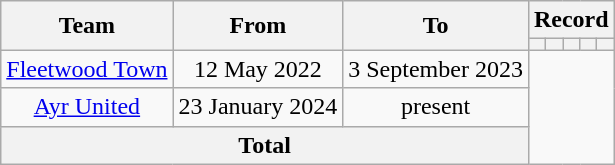<table class=wikitable style=text-align:center>
<tr>
<th rowspan=2>Team</th>
<th rowspan=2>From</th>
<th rowspan=2>To</th>
<th colspan=5>Record</th>
</tr>
<tr>
<th></th>
<th></th>
<th></th>
<th></th>
<th></th>
</tr>
<tr>
<td align=centre><a href='#'>Fleetwood Town</a></td>
<td align=centre>12 May 2022</td>
<td align=centre>3 September 2023<br></td>
</tr>
<tr>
<td align=centre><a href='#'>Ayr United</a></td>
<td align=centre>23 January 2024</td>
<td align=centre>present<br></td>
</tr>
<tr>
<th colspan=3>Total<br></th>
</tr>
</table>
